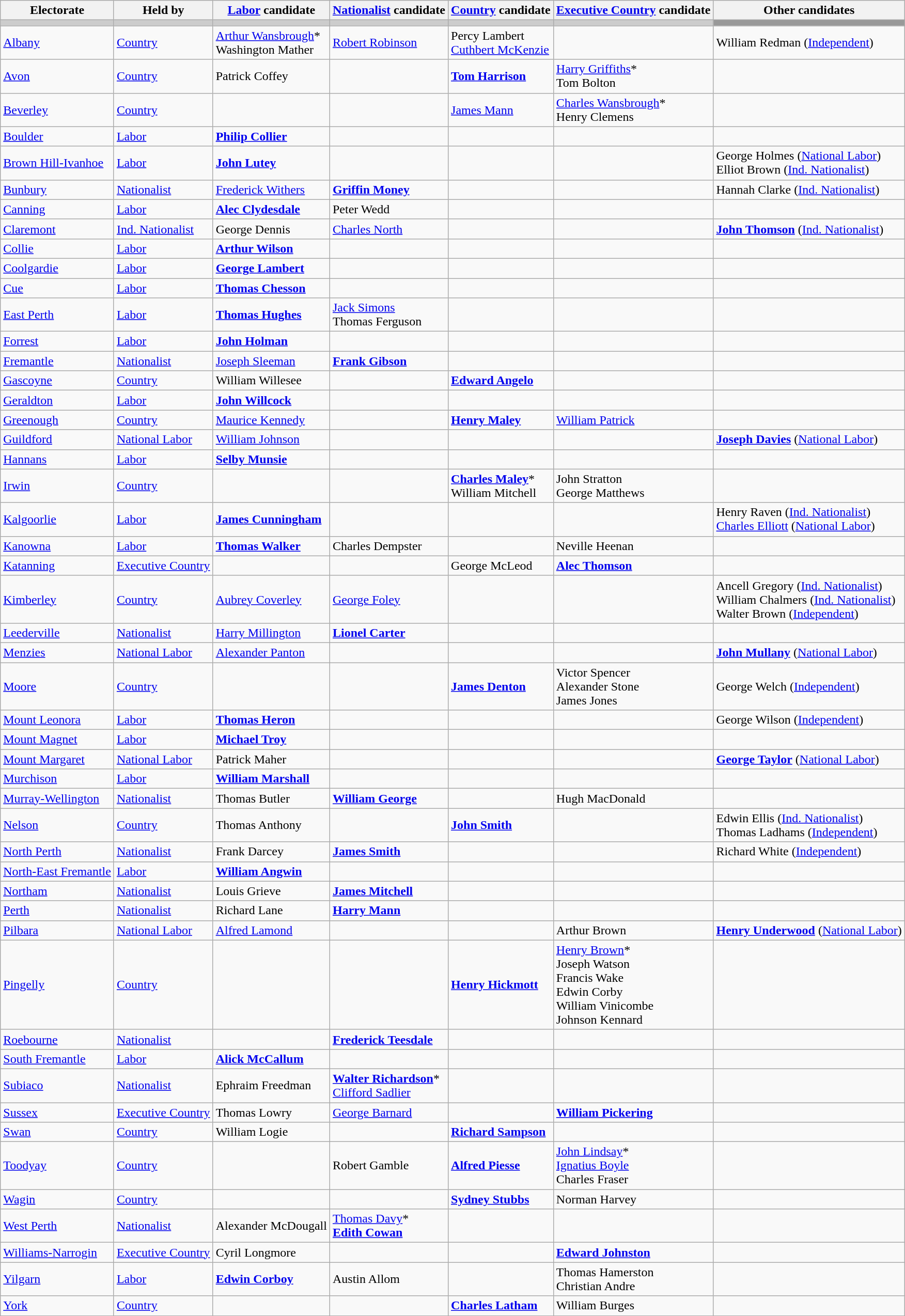<table class="wikitable">
<tr>
<th>Electorate</th>
<th>Held by</th>
<th><a href='#'>Labor</a> candidate</th>
<th><a href='#'>Nationalist</a> candidate</th>
<th><a href='#'>Country</a> candidate</th>
<th><a href='#'>Executive Country</a> candidate</th>
<th>Other candidates</th>
</tr>
<tr bgcolor="#cccccc">
<td></td>
<td></td>
<td></td>
<td></td>
<td></td>
<td></td>
<td bgcolor="#999999"></td>
</tr>
<tr>
<td><a href='#'>Albany</a></td>
<td><a href='#'>Country</a></td>
<td><a href='#'>Arthur Wansbrough</a>* <br> Washington Mather</td>
<td><a href='#'>Robert Robinson</a></td>
<td>Percy Lambert <br> <a href='#'>Cuthbert McKenzie</a></td>
<td></td>
<td>William Redman (<a href='#'>Independent</a>)</td>
</tr>
<tr>
<td><a href='#'>Avon</a></td>
<td><a href='#'>Country</a></td>
<td>Patrick Coffey</td>
<td></td>
<td><strong><a href='#'>Tom Harrison</a></strong></td>
<td><a href='#'>Harry Griffiths</a>* <br> Tom Bolton</td>
<td></td>
</tr>
<tr>
<td><a href='#'>Beverley</a></td>
<td><a href='#'>Country</a></td>
<td></td>
<td></td>
<td><a href='#'>James Mann</a></td>
<td><a href='#'>Charles Wansbrough</a>* <br> Henry Clemens</td>
<td></td>
</tr>
<tr>
<td><a href='#'>Boulder</a></td>
<td><a href='#'>Labor</a></td>
<td><strong><a href='#'>Philip Collier</a></strong></td>
<td></td>
<td></td>
<td></td>
<td></td>
</tr>
<tr>
<td><a href='#'>Brown Hill-Ivanhoe</a></td>
<td><a href='#'>Labor</a></td>
<td><strong><a href='#'>John Lutey</a></strong></td>
<td></td>
<td></td>
<td></td>
<td>George Holmes (<a href='#'>National Labor</a>) <br> Elliot Brown (<a href='#'>Ind. Nationalist</a>)</td>
</tr>
<tr>
<td><a href='#'>Bunbury</a></td>
<td><a href='#'>Nationalist</a></td>
<td><a href='#'>Frederick Withers</a></td>
<td><strong><a href='#'>Griffin Money</a></strong></td>
<td></td>
<td></td>
<td>Hannah Clarke (<a href='#'>Ind. Nationalist</a>)</td>
</tr>
<tr>
<td><a href='#'>Canning</a></td>
<td><a href='#'>Labor</a></td>
<td><strong><a href='#'>Alec Clydesdale</a></strong></td>
<td>Peter Wedd</td>
<td></td>
<td></td>
<td></td>
</tr>
<tr>
<td><a href='#'>Claremont</a></td>
<td><a href='#'>Ind. Nationalist</a></td>
<td>George Dennis</td>
<td><a href='#'>Charles North</a></td>
<td></td>
<td></td>
<td><strong><a href='#'>John Thomson</a></strong> (<a href='#'>Ind. Nationalist</a>)</td>
</tr>
<tr>
<td><a href='#'>Collie</a></td>
<td><a href='#'>Labor</a></td>
<td><strong><a href='#'>Arthur Wilson</a></strong></td>
<td></td>
<td></td>
<td></td>
<td></td>
</tr>
<tr>
<td><a href='#'>Coolgardie</a></td>
<td><a href='#'>Labor</a></td>
<td><strong><a href='#'>George Lambert</a></strong></td>
<td></td>
<td></td>
<td></td>
<td></td>
</tr>
<tr>
<td><a href='#'>Cue</a></td>
<td><a href='#'>Labor</a></td>
<td><strong><a href='#'>Thomas Chesson</a></strong></td>
<td></td>
<td></td>
<td></td>
<td></td>
</tr>
<tr>
<td><a href='#'>East Perth</a></td>
<td><a href='#'>Labor</a></td>
<td><strong><a href='#'>Thomas Hughes</a></strong></td>
<td><a href='#'>Jack Simons</a> <br> Thomas Ferguson</td>
<td></td>
<td></td>
<td></td>
</tr>
<tr>
<td><a href='#'>Forrest</a></td>
<td><a href='#'>Labor</a></td>
<td><strong><a href='#'>John Holman</a></strong></td>
<td></td>
<td></td>
<td></td>
</tr>
<tr>
<td><a href='#'>Fremantle</a></td>
<td><a href='#'>Nationalist</a></td>
<td><a href='#'>Joseph Sleeman</a></td>
<td><strong><a href='#'>Frank Gibson</a></strong></td>
<td></td>
<td></td>
<td></td>
</tr>
<tr>
<td><a href='#'>Gascoyne</a></td>
<td><a href='#'>Country</a></td>
<td>William Willesee</td>
<td></td>
<td><strong><a href='#'>Edward Angelo</a></strong></td>
<td></td>
<td></td>
</tr>
<tr>
<td><a href='#'>Geraldton</a></td>
<td><a href='#'>Labor</a></td>
<td><strong><a href='#'>John Willcock</a></strong></td>
<td></td>
<td></td>
<td></td>
<td></td>
</tr>
<tr>
<td><a href='#'>Greenough</a></td>
<td><a href='#'>Country</a></td>
<td><a href='#'>Maurice Kennedy</a></td>
<td></td>
<td><strong><a href='#'>Henry Maley</a></strong></td>
<td><a href='#'>William Patrick</a></td>
<td></td>
</tr>
<tr>
<td><a href='#'>Guildford</a></td>
<td><a href='#'>National Labor</a></td>
<td><a href='#'>William Johnson</a></td>
<td></td>
<td></td>
<td></td>
<td><strong><a href='#'>Joseph Davies</a></strong> (<a href='#'>National Labor</a>)</td>
</tr>
<tr>
<td><a href='#'>Hannans</a></td>
<td><a href='#'>Labor</a></td>
<td><strong><a href='#'>Selby Munsie</a></strong></td>
<td></td>
<td></td>
<td></td>
<td></td>
</tr>
<tr>
<td><a href='#'>Irwin</a></td>
<td><a href='#'>Country</a></td>
<td></td>
<td></td>
<td><strong><a href='#'>Charles Maley</a></strong>* <br> William Mitchell</td>
<td>John Stratton <br> George Matthews</td>
<td></td>
</tr>
<tr>
<td><a href='#'>Kalgoorlie</a></td>
<td><a href='#'>Labor</a></td>
<td><strong><a href='#'>James Cunningham</a></strong></td>
<td></td>
<td></td>
<td></td>
<td>Henry Raven (<a href='#'>Ind. Nationalist</a>) <br> <a href='#'>Charles Elliott</a> (<a href='#'>National Labor</a>)</td>
</tr>
<tr>
<td><a href='#'>Kanowna</a></td>
<td><a href='#'>Labor</a></td>
<td><strong><a href='#'>Thomas Walker</a></strong></td>
<td>Charles Dempster</td>
<td></td>
<td>Neville Heenan</td>
<td></td>
</tr>
<tr>
<td><a href='#'>Katanning</a></td>
<td><a href='#'>Executive Country</a></td>
<td></td>
<td></td>
<td>George McLeod</td>
<td><strong><a href='#'>Alec Thomson</a></strong></td>
<td></td>
</tr>
<tr>
<td><a href='#'>Kimberley</a></td>
<td><a href='#'>Country</a></td>
<td><a href='#'>Aubrey Coverley</a></td>
<td><a href='#'>George Foley</a></td>
<td></td>
<td></td>
<td>Ancell Gregory (<a href='#'>Ind. Nationalist</a>) <br> William Chalmers (<a href='#'>Ind. Nationalist</a>) <br> Walter Brown (<a href='#'>Independent</a>)</td>
</tr>
<tr>
<td><a href='#'>Leederville</a></td>
<td><a href='#'>Nationalist</a></td>
<td><a href='#'>Harry Millington</a></td>
<td><strong><a href='#'>Lionel Carter</a></strong></td>
<td></td>
<td></td>
<td></td>
</tr>
<tr>
<td><a href='#'>Menzies</a></td>
<td><a href='#'>National Labor</a></td>
<td><a href='#'>Alexander Panton</a></td>
<td></td>
<td></td>
<td></td>
<td><strong><a href='#'>John Mullany</a></strong> (<a href='#'>National Labor</a>)</td>
</tr>
<tr>
<td><a href='#'>Moore</a></td>
<td><a href='#'>Country</a></td>
<td></td>
<td></td>
<td><strong><a href='#'>James Denton</a></strong></td>
<td>Victor Spencer <br> Alexander Stone <br> James Jones</td>
<td>George Welch (<a href='#'>Independent</a>)</td>
</tr>
<tr>
<td><a href='#'>Mount Leonora</a></td>
<td><a href='#'>Labor</a></td>
<td><strong><a href='#'>Thomas Heron</a></strong></td>
<td></td>
<td></td>
<td></td>
<td>George Wilson (<a href='#'>Independent</a>)</td>
</tr>
<tr>
<td><a href='#'>Mount Magnet</a></td>
<td><a href='#'>Labor</a></td>
<td><strong><a href='#'>Michael Troy</a></strong></td>
<td></td>
<td></td>
<td></td>
<td></td>
</tr>
<tr>
<td><a href='#'>Mount Margaret</a></td>
<td><a href='#'>National Labor</a></td>
<td>Patrick Maher</td>
<td></td>
<td></td>
<td></td>
<td><strong><a href='#'>George Taylor</a></strong> (<a href='#'>National Labor</a>)</td>
</tr>
<tr>
<td><a href='#'>Murchison</a></td>
<td><a href='#'>Labor</a></td>
<td><strong><a href='#'>William Marshall</a></strong></td>
<td></td>
<td></td>
<td></td>
<td></td>
</tr>
<tr>
<td><a href='#'>Murray-Wellington</a></td>
<td><a href='#'>Nationalist</a></td>
<td>Thomas Butler</td>
<td><strong><a href='#'>William George</a></strong></td>
<td></td>
<td>Hugh MacDonald</td>
<td></td>
</tr>
<tr>
<td><a href='#'>Nelson</a></td>
<td><a href='#'>Country</a></td>
<td>Thomas Anthony</td>
<td></td>
<td><strong><a href='#'>John Smith</a></strong></td>
<td></td>
<td>Edwin Ellis (<a href='#'>Ind. Nationalist</a>) <br> Thomas Ladhams (<a href='#'>Independent</a>)</td>
</tr>
<tr>
<td><a href='#'>North Perth</a></td>
<td><a href='#'>Nationalist</a></td>
<td>Frank Darcey</td>
<td><strong><a href='#'>James Smith</a></strong></td>
<td></td>
<td></td>
<td>Richard White (<a href='#'>Independent</a>)</td>
</tr>
<tr>
<td><a href='#'>North-East Fremantle</a></td>
<td><a href='#'>Labor</a></td>
<td><strong><a href='#'>William Angwin</a></strong></td>
<td></td>
<td></td>
<td></td>
<td></td>
</tr>
<tr>
<td><a href='#'>Northam</a></td>
<td><a href='#'>Nationalist</a></td>
<td>Louis Grieve</td>
<td><strong><a href='#'>James Mitchell</a></strong></td>
<td></td>
<td></td>
<td></td>
</tr>
<tr>
<td><a href='#'>Perth</a></td>
<td><a href='#'>Nationalist</a></td>
<td>Richard Lane</td>
<td><strong><a href='#'>Harry Mann</a></strong></td>
<td></td>
<td></td>
<td></td>
</tr>
<tr>
<td><a href='#'>Pilbara</a></td>
<td><a href='#'>National Labor</a></td>
<td><a href='#'>Alfred Lamond</a></td>
<td></td>
<td></td>
<td>Arthur Brown</td>
<td><strong><a href='#'>Henry Underwood</a></strong> (<a href='#'>National Labor</a>)</td>
</tr>
<tr>
<td><a href='#'>Pingelly</a></td>
<td><a href='#'>Country</a></td>
<td></td>
<td></td>
<td><strong><a href='#'>Henry Hickmott</a></strong></td>
<td><a href='#'>Henry Brown</a>* <br> Joseph Watson <br> Francis Wake <br> Edwin Corby <br> William Vinicombe <br> Johnson Kennard</td>
<td></td>
</tr>
<tr>
<td><a href='#'>Roebourne</a></td>
<td><a href='#'>Nationalist</a></td>
<td></td>
<td><strong><a href='#'>Frederick Teesdale</a></strong></td>
<td></td>
<td></td>
<td></td>
</tr>
<tr>
<td><a href='#'>South Fremantle</a></td>
<td><a href='#'>Labor</a></td>
<td><strong><a href='#'>Alick McCallum</a></strong></td>
<td></td>
<td></td>
<td></td>
</tr>
<tr>
<td><a href='#'>Subiaco</a></td>
<td><a href='#'>Nationalist</a></td>
<td>Ephraim Freedman</td>
<td><strong><a href='#'>Walter Richardson</a></strong>* <br> <a href='#'>Clifford Sadlier</a></td>
<td></td>
<td></td>
<td></td>
</tr>
<tr>
<td><a href='#'>Sussex</a></td>
<td><a href='#'>Executive Country</a></td>
<td>Thomas Lowry</td>
<td><a href='#'>George Barnard</a></td>
<td></td>
<td><strong><a href='#'>William Pickering</a></strong></td>
<td></td>
</tr>
<tr>
<td><a href='#'>Swan</a></td>
<td><a href='#'>Country</a></td>
<td>William Logie</td>
<td></td>
<td><strong><a href='#'>Richard Sampson</a></strong></td>
<td></td>
<td></td>
</tr>
<tr>
<td><a href='#'>Toodyay</a></td>
<td><a href='#'>Country</a></td>
<td></td>
<td>Robert Gamble</td>
<td><strong><a href='#'>Alfred Piesse</a></strong></td>
<td><a href='#'>John Lindsay</a>* <br> <a href='#'>Ignatius Boyle</a> <br> Charles Fraser</td>
<td></td>
</tr>
<tr>
<td><a href='#'>Wagin</a></td>
<td><a href='#'>Country</a></td>
<td></td>
<td></td>
<td><strong><a href='#'>Sydney Stubbs</a></strong></td>
<td>Norman Harvey</td>
<td></td>
</tr>
<tr>
<td><a href='#'>West Perth</a></td>
<td><a href='#'>Nationalist</a></td>
<td>Alexander McDougall</td>
<td><a href='#'>Thomas Davy</a>* <br> <strong><a href='#'>Edith Cowan</a></strong></td>
<td></td>
<td></td>
<td></td>
</tr>
<tr>
<td><a href='#'>Williams-Narrogin</a></td>
<td><a href='#'>Executive Country</a></td>
<td>Cyril Longmore</td>
<td></td>
<td></td>
<td><strong><a href='#'>Edward Johnston</a></strong></td>
<td></td>
</tr>
<tr>
<td><a href='#'>Yilgarn</a></td>
<td><a href='#'>Labor</a></td>
<td><strong><a href='#'>Edwin Corboy</a></strong></td>
<td>Austin Allom</td>
<td></td>
<td>Thomas Hamerston <br> Christian Andre</td>
<td></td>
</tr>
<tr>
<td><a href='#'>York</a></td>
<td><a href='#'>Country</a></td>
<td></td>
<td></td>
<td><strong><a href='#'>Charles Latham</a></strong></td>
<td>William Burges</td>
<td></td>
</tr>
<tr>
</tr>
</table>
